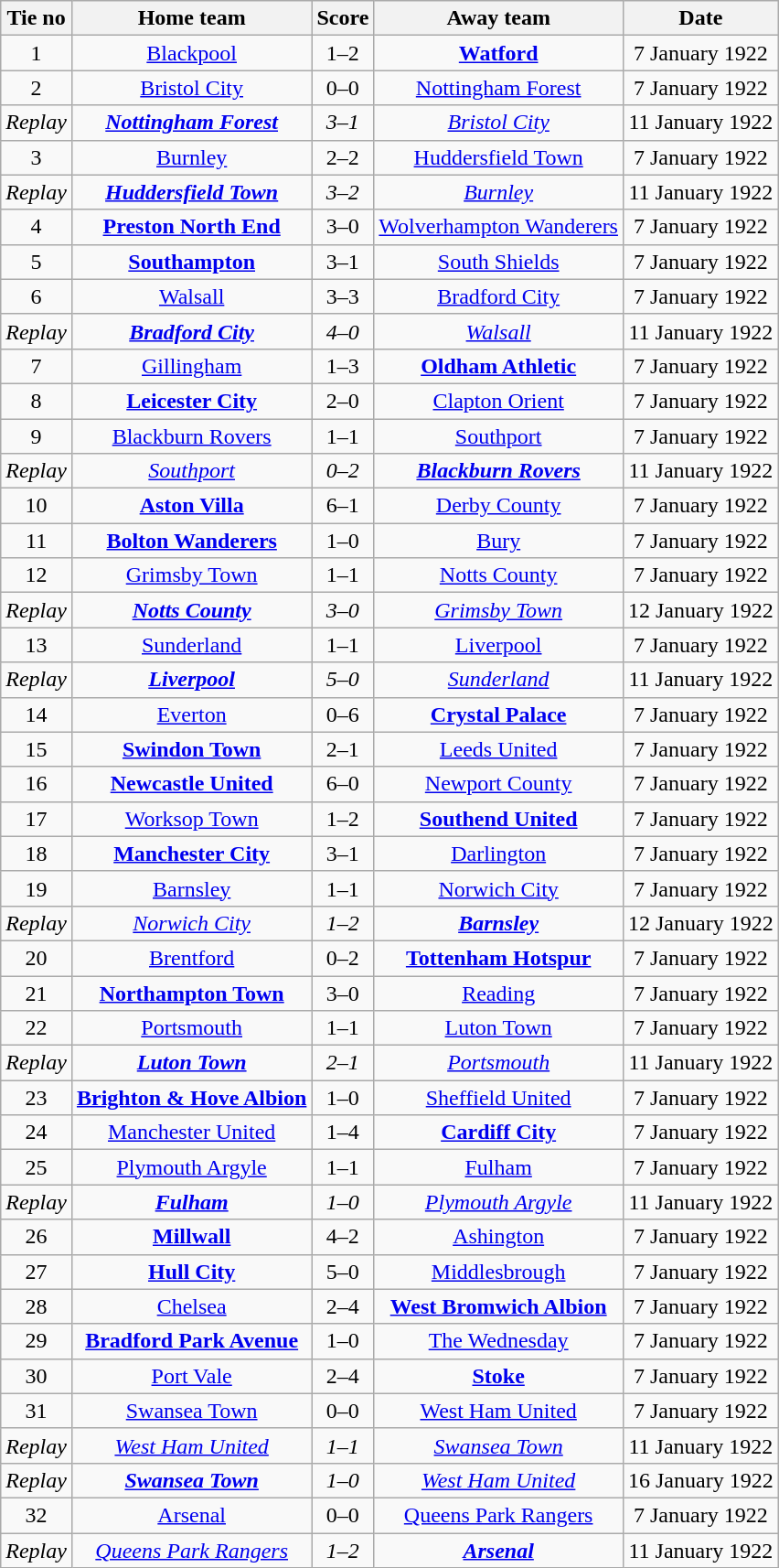<table class="wikitable" style="text-align: center">
<tr>
<th>Tie no</th>
<th>Home team</th>
<th>Score</th>
<th>Away team</th>
<th>Date</th>
</tr>
<tr>
<td>1</td>
<td><a href='#'>Blackpool</a></td>
<td>1–2</td>
<td><strong><a href='#'>Watford</a></strong></td>
<td>7 January 1922</td>
</tr>
<tr>
<td>2</td>
<td><a href='#'>Bristol City</a></td>
<td>0–0</td>
<td><a href='#'>Nottingham Forest</a></td>
<td>7 January 1922</td>
</tr>
<tr>
<td><em>Replay</em></td>
<td><strong><em><a href='#'>Nottingham Forest</a></em></strong></td>
<td><em>3–1</em></td>
<td><em><a href='#'>Bristol City</a></em></td>
<td>11 January 1922</td>
</tr>
<tr>
<td>3</td>
<td><a href='#'>Burnley</a></td>
<td>2–2</td>
<td><a href='#'>Huddersfield Town</a></td>
<td>7 January 1922</td>
</tr>
<tr>
<td><em>Replay</em></td>
<td><strong><em><a href='#'>Huddersfield Town</a></em></strong></td>
<td><em>3–2</em></td>
<td><em><a href='#'>Burnley</a></em></td>
<td>11 January 1922</td>
</tr>
<tr>
<td>4</td>
<td><strong><a href='#'>Preston North End</a></strong></td>
<td>3–0</td>
<td><a href='#'>Wolverhampton Wanderers</a></td>
<td>7 January 1922</td>
</tr>
<tr>
<td>5</td>
<td><strong><a href='#'>Southampton</a></strong></td>
<td>3–1</td>
<td><a href='#'>South Shields</a></td>
<td>7 January 1922</td>
</tr>
<tr>
<td>6</td>
<td><a href='#'>Walsall</a></td>
<td>3–3</td>
<td><a href='#'>Bradford City</a></td>
<td>7 January 1922</td>
</tr>
<tr>
<td><em>Replay</em></td>
<td><strong><em><a href='#'>Bradford City</a></em></strong></td>
<td><em>4–0</em></td>
<td><em><a href='#'>Walsall</a></em></td>
<td>11 January 1922</td>
</tr>
<tr>
<td>7</td>
<td><a href='#'>Gillingham</a></td>
<td>1–3</td>
<td><strong><a href='#'>Oldham Athletic</a></strong></td>
<td>7 January 1922</td>
</tr>
<tr>
<td>8</td>
<td><strong><a href='#'>Leicester City</a></strong></td>
<td>2–0</td>
<td><a href='#'>Clapton Orient</a></td>
<td>7 January 1922</td>
</tr>
<tr>
<td>9</td>
<td><a href='#'>Blackburn Rovers</a></td>
<td>1–1</td>
<td><a href='#'>Southport</a></td>
<td>7 January 1922</td>
</tr>
<tr>
<td><em>Replay</em></td>
<td><em><a href='#'>Southport</a></em></td>
<td><em>0–2</em></td>
<td><strong><em><a href='#'>Blackburn Rovers</a></em></strong></td>
<td>11 January 1922</td>
</tr>
<tr>
<td>10</td>
<td><strong><a href='#'>Aston Villa</a></strong></td>
<td>6–1</td>
<td><a href='#'>Derby County</a></td>
<td>7 January 1922</td>
</tr>
<tr>
<td>11</td>
<td><strong><a href='#'>Bolton Wanderers</a></strong></td>
<td>1–0</td>
<td><a href='#'>Bury</a></td>
<td>7 January 1922</td>
</tr>
<tr>
<td>12</td>
<td><a href='#'>Grimsby Town</a></td>
<td>1–1</td>
<td><a href='#'>Notts County</a></td>
<td>7 January 1922</td>
</tr>
<tr>
<td><em>Replay</em></td>
<td><strong><em><a href='#'>Notts County</a></em></strong></td>
<td><em>3–0</em></td>
<td><em><a href='#'>Grimsby Town</a></em></td>
<td>12 January 1922</td>
</tr>
<tr>
<td>13</td>
<td><a href='#'>Sunderland</a></td>
<td>1–1</td>
<td><a href='#'>Liverpool</a></td>
<td>7 January 1922</td>
</tr>
<tr>
<td><em>Replay</em></td>
<td><strong><em><a href='#'>Liverpool</a></em></strong></td>
<td><em>5–0</em></td>
<td><em><a href='#'>Sunderland</a></em></td>
<td>11 January 1922</td>
</tr>
<tr>
<td>14</td>
<td><a href='#'>Everton</a></td>
<td>0–6</td>
<td><strong><a href='#'>Crystal Palace</a></strong></td>
<td>7 January 1922</td>
</tr>
<tr>
<td>15</td>
<td><strong><a href='#'>Swindon Town</a></strong></td>
<td>2–1</td>
<td><a href='#'>Leeds United</a></td>
<td>7 January 1922</td>
</tr>
<tr>
<td>16</td>
<td><strong><a href='#'>Newcastle United</a></strong></td>
<td>6–0</td>
<td><a href='#'>Newport County</a></td>
<td>7 January 1922</td>
</tr>
<tr>
<td>17</td>
<td><a href='#'>Worksop Town</a></td>
<td>1–2</td>
<td><strong><a href='#'>Southend United</a></strong></td>
<td>7 January 1922</td>
</tr>
<tr>
<td>18</td>
<td><strong><a href='#'>Manchester City</a></strong></td>
<td>3–1</td>
<td><a href='#'>Darlington</a></td>
<td>7 January 1922</td>
</tr>
<tr>
<td>19</td>
<td><a href='#'>Barnsley</a></td>
<td>1–1</td>
<td><a href='#'>Norwich City</a></td>
<td>7 January 1922</td>
</tr>
<tr>
<td><em>Replay</em></td>
<td><em><a href='#'>Norwich City</a></em></td>
<td><em>1–2</em></td>
<td><strong><em><a href='#'>Barnsley</a></em></strong></td>
<td>12 January 1922</td>
</tr>
<tr>
<td>20</td>
<td><a href='#'>Brentford</a></td>
<td>0–2</td>
<td><strong><a href='#'>Tottenham Hotspur</a></strong></td>
<td>7 January 1922</td>
</tr>
<tr>
<td>21</td>
<td><strong><a href='#'>Northampton Town</a></strong></td>
<td>3–0</td>
<td><a href='#'>Reading</a></td>
<td>7 January 1922</td>
</tr>
<tr>
<td>22</td>
<td><a href='#'>Portsmouth</a></td>
<td>1–1</td>
<td><a href='#'>Luton Town</a></td>
<td>7 January 1922</td>
</tr>
<tr>
<td><em>Replay</em></td>
<td><strong><em><a href='#'>Luton Town</a></em></strong></td>
<td><em>2–1</em></td>
<td><em><a href='#'>Portsmouth</a></em></td>
<td>11 January 1922</td>
</tr>
<tr>
<td>23</td>
<td><strong><a href='#'>Brighton & Hove Albion</a></strong></td>
<td>1–0</td>
<td><a href='#'>Sheffield United</a></td>
<td>7 January 1922</td>
</tr>
<tr>
<td>24</td>
<td><a href='#'>Manchester United</a></td>
<td>1–4</td>
<td><strong><a href='#'>Cardiff City</a></strong></td>
<td>7 January 1922</td>
</tr>
<tr>
<td>25</td>
<td><a href='#'>Plymouth Argyle</a></td>
<td>1–1</td>
<td><a href='#'>Fulham</a></td>
<td>7 January 1922</td>
</tr>
<tr>
<td><em>Replay</em></td>
<td><strong><em><a href='#'>Fulham</a></em></strong></td>
<td><em>1–0</em></td>
<td><em><a href='#'>Plymouth Argyle</a></em></td>
<td>11 January 1922</td>
</tr>
<tr>
<td>26</td>
<td><strong><a href='#'>Millwall</a></strong></td>
<td>4–2</td>
<td><a href='#'>Ashington</a></td>
<td>7 January 1922</td>
</tr>
<tr>
<td>27</td>
<td><strong><a href='#'>Hull City</a></strong></td>
<td>5–0</td>
<td><a href='#'>Middlesbrough</a></td>
<td>7 January 1922</td>
</tr>
<tr>
<td>28</td>
<td><a href='#'>Chelsea</a></td>
<td>2–4</td>
<td><strong><a href='#'>West Bromwich Albion</a></strong></td>
<td>7 January 1922</td>
</tr>
<tr>
<td>29</td>
<td><strong><a href='#'>Bradford Park Avenue</a></strong></td>
<td>1–0</td>
<td><a href='#'>The Wednesday</a></td>
<td>7 January 1922</td>
</tr>
<tr>
<td>30</td>
<td><a href='#'>Port Vale</a></td>
<td>2–4</td>
<td><strong><a href='#'>Stoke</a></strong></td>
<td>7 January 1922</td>
</tr>
<tr>
<td>31</td>
<td><a href='#'>Swansea Town</a></td>
<td>0–0</td>
<td><a href='#'>West Ham United</a></td>
<td>7 January 1922</td>
</tr>
<tr>
<td><em>Replay</em></td>
<td><em><a href='#'>West Ham United</a></em></td>
<td><em>1–1</em></td>
<td><em><a href='#'>Swansea Town</a></em></td>
<td>11 January 1922</td>
</tr>
<tr>
<td><em>Replay</em></td>
<td><strong><em><a href='#'>Swansea Town</a></em></strong></td>
<td><em>1–0</em></td>
<td><em><a href='#'>West Ham United</a></em></td>
<td>16 January 1922</td>
</tr>
<tr>
<td>32</td>
<td><a href='#'>Arsenal</a></td>
<td>0–0</td>
<td><a href='#'>Queens Park Rangers</a></td>
<td>7 January 1922</td>
</tr>
<tr>
<td><em>Replay</em></td>
<td><em><a href='#'>Queens Park Rangers</a></em></td>
<td><em>1–2</em></td>
<td><strong><em><a href='#'>Arsenal</a></em></strong></td>
<td>11 January 1922</td>
</tr>
</table>
